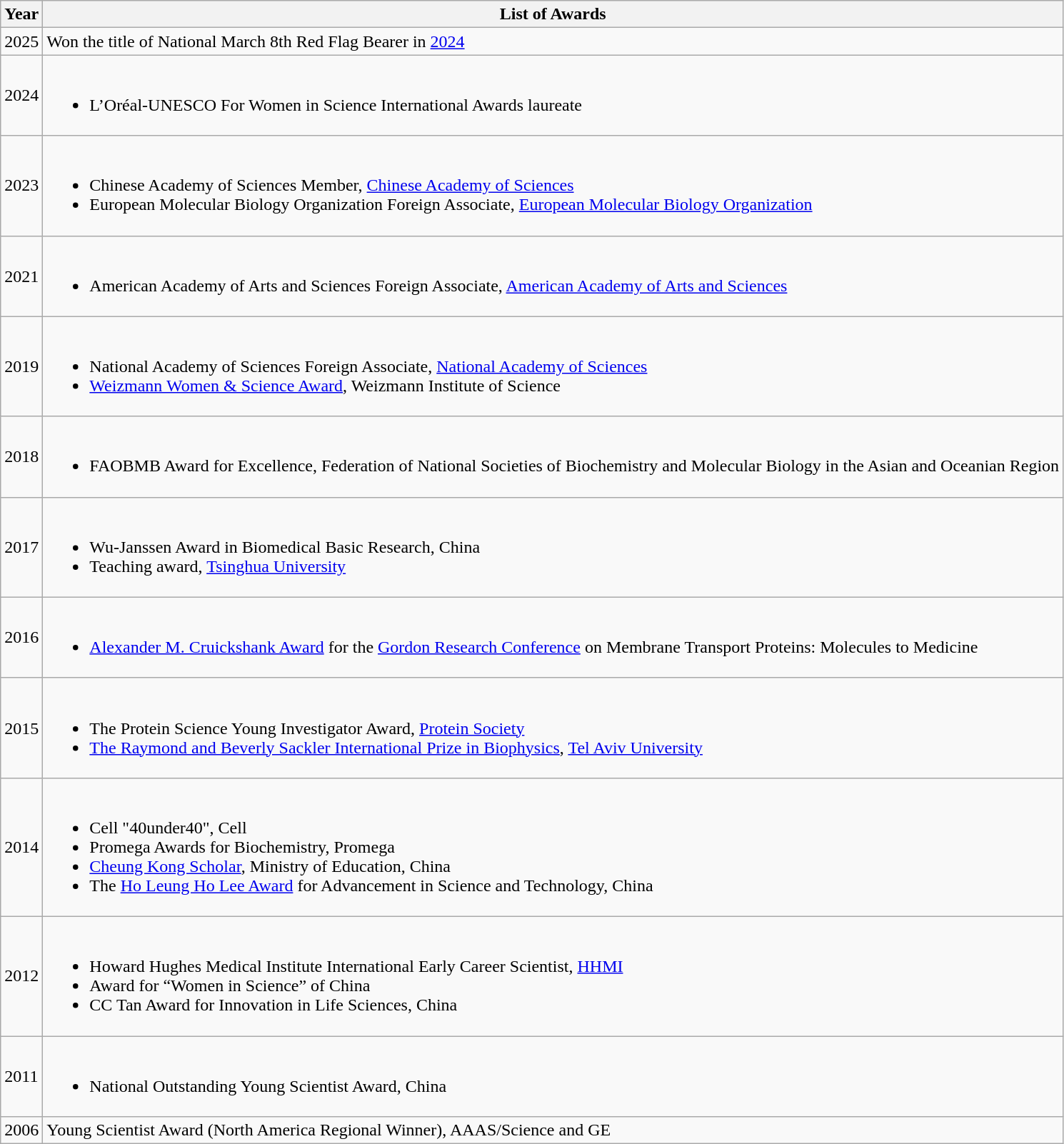<table class="wikitable">
<tr>
<th>Year</th>
<th>List of Awards</th>
</tr>
<tr>
<td>2025</td>
<td>Won the title of National March 8th Red Flag Bearer in <a href='#'>2024</a></td>
</tr>
<tr>
<td>2024</td>
<td><br><ul><li>L’Oréal-UNESCO For Women in Science International Awards laureate </li></ul></td>
</tr>
<tr>
<td>2023</td>
<td><br><ul><li>Chinese Academy of Sciences Member, <a href='#'>Chinese Academy of Sciences</a></li><li>European Molecular Biology Organization Foreign Associate, <a href='#'>European Molecular Biology Organization</a></li></ul></td>
</tr>
<tr>
<td>2021</td>
<td><br><ul><li>American Academy of Arts and Sciences Foreign Associate, <a href='#'>American Academy of Arts and Sciences</a></li></ul></td>
</tr>
<tr>
<td>2019</td>
<td><br><ul><li>National Academy of Sciences Foreign Associate, <a href='#'>National Academy of Sciences</a></li><li><a href='#'>Weizmann Women & Science Award</a>, Weizmann Institute of Science</li></ul></td>
</tr>
<tr>
<td>2018</td>
<td><br><ul><li>FAOBMB Award for Excellence, Federation of National Societies of Biochemistry and Molecular Biology in the Asian and Oceanian Region</li></ul></td>
</tr>
<tr>
<td>2017</td>
<td><br><ul><li>Wu-Janssen Award in Biomedical Basic Research, China</li><li>Teaching award, <a href='#'>Tsinghua University</a></li></ul></td>
</tr>
<tr>
<td>2016</td>
<td><br><ul><li><a href='#'>Alexander M. Cruickshank Award</a> for the <a href='#'>Gordon Research Conference</a> on Membrane Transport Proteins: Molecules to Medicine</li></ul></td>
</tr>
<tr>
<td>2015</td>
<td><br><ul><li>The Protein Science Young Investigator Award, <a href='#'>Protein Society</a></li><li><a href='#'>The Raymond and Beverly Sackler International Prize in Biophysics</a>, <a href='#'>Tel Aviv University</a></li></ul></td>
</tr>
<tr>
<td>2014</td>
<td><br><ul><li>Cell "40under40", Cell</li><li>Promega Awards for Biochemistry, Promega</li><li><a href='#'>Cheung Kong Scholar</a>, Ministry of Education, China</li><li>The <a href='#'>Ho Leung Ho Lee Award</a> for Advancement in Science and Technology, China</li></ul></td>
</tr>
<tr>
<td>2012</td>
<td><br><ul><li>Howard Hughes Medical Institute International Early Career Scientist, <a href='#'>HHMI</a></li><li>Award for “Women in Science” of China</li><li>CC Tan Award for Innovation in Life Sciences, China</li></ul></td>
</tr>
<tr>
<td>2011</td>
<td><br><ul><li>National Outstanding Young Scientist Award, China</li></ul></td>
</tr>
<tr>
<td>2006</td>
<td>Young Scientist Award (North America Regional Winner), AAAS/Science and GE</td>
</tr>
</table>
